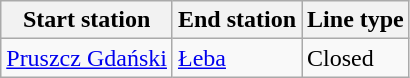<table class="wikitable">
<tr>
<th>Start station</th>
<th>End station</th>
<th>Line type</th>
</tr>
<tr>
<td><a href='#'>Pruszcz Gdański</a></td>
<td><a href='#'>Łeba</a></td>
<td>Closed</td>
</tr>
</table>
